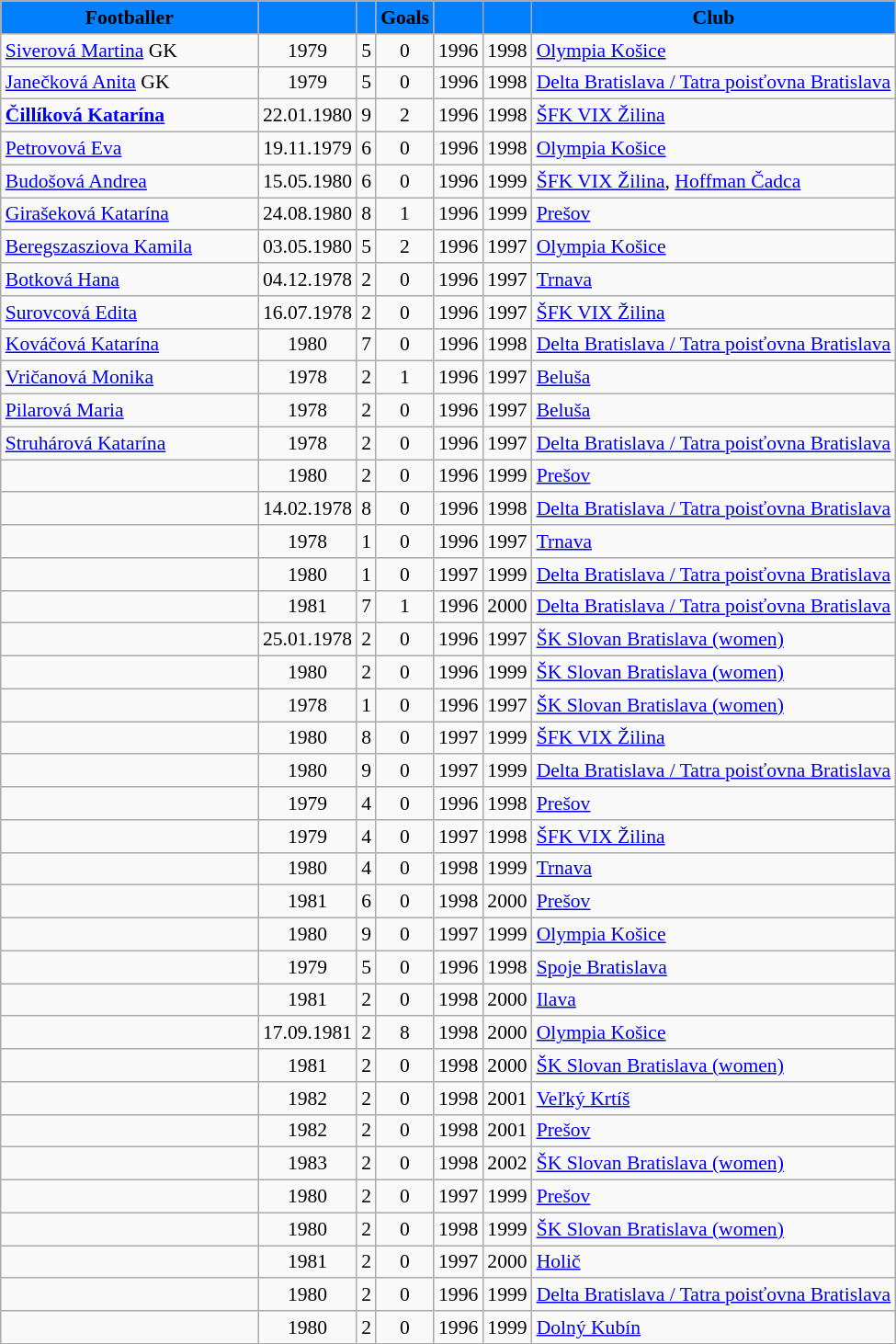<table class="wikitable sortable" style="margin-top:0em; text-align:center; font-size:90%;">
<tr>
<th width=180"; align="center" style="background-color:#007FFF;" colspan="1" ;><span>Footballer</span></th>
<th align="center" style="background-color:#007FFF;"><span></span></th>
<th align="center" style="background-color:#007FFF;"><span></span></th>
<th align="center" style="background-color:#007FFF;"><span>Goals</span></th>
<th align="center" style="background-color:#007FFF;"><span></span></th>
<th align="center" style="background-color:#007FFF;"><span></span></th>
<th align="center" style="background-color:#007FFF;"><span> Club </span></th>
</tr>
<tr>
<td align=left><a href='#'>Siverová Martina</a> GK</td>
<td>1979</td>
<td>5</td>
<td>0</td>
<td>1996</td>
<td>1998</td>
<td align="left"> <a href='#'>Olympia Košice</a></td>
</tr>
<tr>
<td align=left><a href='#'>Janečková Anita</a> GK</td>
<td>1979</td>
<td>5</td>
<td>0</td>
<td>1996</td>
<td>1998</td>
<td align="left"> <a href='#'>Delta Bratislava / Tatra poisťovna Bratislava</a></td>
</tr>
<tr>
<td align=left><strong><a href='#'>Čillíková Katarína</a> </strong></td>
<td>22.01.1980</td>
<td>9</td>
<td>2</td>
<td>1996</td>
<td>1998</td>
<td align="left"> <a href='#'>ŠFK VIX Žilina</a></td>
</tr>
<tr>
<td align=left><a href='#'>Petrovová Eva</a></td>
<td>19.11.1979</td>
<td>6</td>
<td>0</td>
<td>1996</td>
<td>1998</td>
<td align="left"> <a href='#'>Olympia Košice</a></td>
</tr>
<tr>
<td align=left><a href='#'>Budošová Andrea</a></td>
<td>15.05.1980</td>
<td>6</td>
<td>0</td>
<td>1996</td>
<td>1999</td>
<td align="left"> <a href='#'>ŠFK VIX Žilina</a>,  <a href='#'>Hoffman Čadca</a></td>
</tr>
<tr>
<td align=left><a href='#'>Girašeková Katarína</a></td>
<td>24.08.1980</td>
<td>8</td>
<td>1</td>
<td>1996</td>
<td>1999</td>
<td align="left"> <a href='#'>Prešov</a></td>
</tr>
<tr>
<td align=left><a href='#'>Beregszasziova Kamila</a></td>
<td>03.05.1980</td>
<td>5</td>
<td>2</td>
<td>1996</td>
<td>1997</td>
<td align="left"> <a href='#'>Olympia Košice</a></td>
</tr>
<tr>
<td align=left><a href='#'>Botková Hana</a></td>
<td>04.12.1978</td>
<td>2</td>
<td>0</td>
<td>1996</td>
<td>1997</td>
<td align="left"> <a href='#'>Trnava</a></td>
</tr>
<tr>
<td align=left><a href='#'>Surovcová Edita</a></td>
<td>16.07.1978</td>
<td>2</td>
<td>0</td>
<td>1996</td>
<td>1997</td>
<td align="left"> <a href='#'>ŠFK VIX Žilina</a></td>
</tr>
<tr>
<td align=left><a href='#'>Kováčová Katarína</a></td>
<td>1980</td>
<td>7</td>
<td>0</td>
<td>1996</td>
<td>1998</td>
<td align="left"> <a href='#'>Delta Bratislava / Tatra poisťovna Bratislava</a></td>
</tr>
<tr>
<td align=left><a href='#'>Vričanová Monika</a></td>
<td>1978</td>
<td>2</td>
<td>1</td>
<td>1996</td>
<td>1997</td>
<td align="left"> <a href='#'>Beluša</a></td>
</tr>
<tr>
<td align=left><a href='#'>Pilarová Maria</a></td>
<td>1978</td>
<td>2</td>
<td>0</td>
<td>1996</td>
<td>1997</td>
<td align="left"> <a href='#'>Beluša</a></td>
</tr>
<tr>
<td align=left><a href='#'>Struhárová Katarína</a></td>
<td>1978</td>
<td>2</td>
<td>0</td>
<td>1996</td>
<td>1997</td>
<td align="left"> <a href='#'>Delta Bratislava / Tatra poisťovna Bratislava</a></td>
</tr>
<tr>
<td align=left></td>
<td>1980</td>
<td>2</td>
<td>0</td>
<td>1996</td>
<td>1999</td>
<td align="left"> <a href='#'>Prešov</a></td>
</tr>
<tr>
<td align=left></td>
<td>14.02.1978</td>
<td>8</td>
<td>0</td>
<td>1996</td>
<td>1998</td>
<td align="left"> <a href='#'>Delta Bratislava / Tatra poisťovna Bratislava</a></td>
</tr>
<tr>
<td align=left></td>
<td>1978</td>
<td>1</td>
<td>0</td>
<td>1996</td>
<td>1997</td>
<td align="left"> <a href='#'>Trnava</a></td>
</tr>
<tr>
<td align=left></td>
<td>1980</td>
<td>1</td>
<td>0</td>
<td>1997</td>
<td>1999</td>
<td align="left"> <a href='#'>Delta Bratislava / Tatra poisťovna Bratislava</a></td>
</tr>
<tr>
<td align=left></td>
<td>1981</td>
<td>7</td>
<td>1</td>
<td>1996</td>
<td>2000</td>
<td align="left"> <a href='#'>Delta Bratislava / Tatra poisťovna Bratislava</a></td>
</tr>
<tr>
<td align=left></td>
<td>25.01.1978</td>
<td>2</td>
<td>0</td>
<td>1996</td>
<td>1997</td>
<td align="left"> <a href='#'>ŠK Slovan Bratislava (women)</a></td>
</tr>
<tr>
<td align=left></td>
<td>1980</td>
<td>2</td>
<td>0</td>
<td>1996</td>
<td>1999</td>
<td align="left"> <a href='#'>ŠK Slovan Bratislava (women)</a></td>
</tr>
<tr>
<td align=left></td>
<td>1978</td>
<td>1</td>
<td>0</td>
<td>1996</td>
<td>1997</td>
<td align="left"> <a href='#'>ŠK Slovan Bratislava (women)</a></td>
</tr>
<tr>
<td align=left></td>
<td>1980</td>
<td>8</td>
<td>0</td>
<td>1997</td>
<td>1999</td>
<td align="left"> <a href='#'>ŠFK VIX Žilina</a></td>
</tr>
<tr>
<td align=left></td>
<td>1980</td>
<td>9</td>
<td>0</td>
<td>1997</td>
<td>1999</td>
<td align="left"> <a href='#'>Delta Bratislava / Tatra poisťovna Bratislava</a></td>
</tr>
<tr>
<td align=left></td>
<td>1979</td>
<td>4</td>
<td>0</td>
<td>1996</td>
<td>1998</td>
<td align="left"> <a href='#'>Prešov</a></td>
</tr>
<tr>
<td align=left></td>
<td>1979</td>
<td>4</td>
<td>0</td>
<td>1997</td>
<td>1998</td>
<td align="left"> <a href='#'>ŠFK VIX Žilina</a></td>
</tr>
<tr>
<td align=left></td>
<td>1980</td>
<td>4</td>
<td>0</td>
<td>1998</td>
<td>1999</td>
<td align="left"> <a href='#'>Trnava</a></td>
</tr>
<tr>
<td align=left></td>
<td>1981</td>
<td>6</td>
<td>0</td>
<td>1998</td>
<td>2000</td>
<td align="left"> <a href='#'>Prešov</a></td>
</tr>
<tr>
<td align=left></td>
<td>1980</td>
<td>9</td>
<td>0</td>
<td>1997</td>
<td>1999</td>
<td align="left"> <a href='#'>Olympia Košice</a></td>
</tr>
<tr>
<td align=left></td>
<td>1979</td>
<td>5</td>
<td>0</td>
<td>1996</td>
<td>1998</td>
<td align="left"> <a href='#'>Spoje Bratislava</a></td>
</tr>
<tr>
<td align=left></td>
<td>1981</td>
<td>2</td>
<td>0</td>
<td>1998</td>
<td>2000</td>
<td align="left"> <a href='#'>Ilava</a></td>
</tr>
<tr>
<td align=left></td>
<td>17.09.1981</td>
<td>2</td>
<td>8</td>
<td>1998</td>
<td>2000</td>
<td align="left"> <a href='#'>Olympia Košice</a></td>
</tr>
<tr>
<td align=left></td>
<td>1981</td>
<td>2</td>
<td>0</td>
<td>1998</td>
<td>2000</td>
<td align="left"> <a href='#'>ŠK Slovan Bratislava (women)</a></td>
</tr>
<tr>
<td align=left></td>
<td>1982</td>
<td>2</td>
<td>0</td>
<td>1998</td>
<td>2001</td>
<td align="left"> <a href='#'>Veľký Krtíš</a></td>
</tr>
<tr>
<td align=left></td>
<td>1982</td>
<td>2</td>
<td>0</td>
<td>1998</td>
<td>2001</td>
<td align="left"> <a href='#'>Prešov</a></td>
</tr>
<tr>
<td align=left></td>
<td>1983</td>
<td>2</td>
<td>0</td>
<td>1998</td>
<td>2002</td>
<td align="left"> <a href='#'>ŠK Slovan Bratislava (women)</a></td>
</tr>
<tr>
<td align=left></td>
<td>1980</td>
<td>2</td>
<td>0</td>
<td>1997</td>
<td>1999</td>
<td align="left"> <a href='#'>Prešov</a></td>
</tr>
<tr>
<td align=left></td>
<td>1980</td>
<td>2</td>
<td>0</td>
<td>1998</td>
<td>1999</td>
<td align="left"> <a href='#'>ŠK Slovan Bratislava (women)</a></td>
</tr>
<tr>
<td align=left></td>
<td>1981</td>
<td>2</td>
<td>0</td>
<td>1997</td>
<td>2000</td>
<td align="left"> <a href='#'>Holič</a></td>
</tr>
<tr>
<td align=left></td>
<td>1980</td>
<td>2</td>
<td>0</td>
<td>1996</td>
<td>1999</td>
<td align="left"> <a href='#'>Delta Bratislava / Tatra poisťovna Bratislava</a></td>
</tr>
<tr>
<td align=left></td>
<td>1980</td>
<td>2</td>
<td>0</td>
<td>1996</td>
<td>1999</td>
<td align="left">  <a href='#'>Dolný Kubín</a></td>
</tr>
</table>
